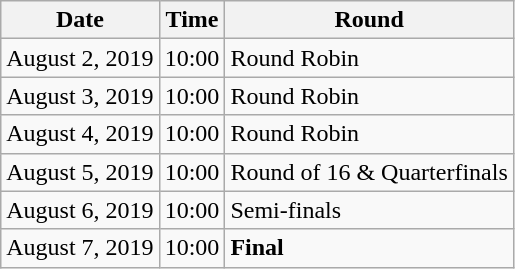<table class="wikitable">
<tr>
<th>Date</th>
<th>Time</th>
<th>Round</th>
</tr>
<tr>
<td>August 2, 2019</td>
<td>10:00</td>
<td>Round Robin</td>
</tr>
<tr>
<td>August 3, 2019</td>
<td>10:00</td>
<td>Round Robin</td>
</tr>
<tr>
<td>August 4, 2019</td>
<td>10:00</td>
<td>Round Robin</td>
</tr>
<tr>
<td>August 5, 2019</td>
<td>10:00</td>
<td>Round of 16 & Quarterfinals</td>
</tr>
<tr>
<td>August 6, 2019</td>
<td>10:00</td>
<td>Semi-finals</td>
</tr>
<tr>
<td>August 7, 2019</td>
<td>10:00</td>
<td><strong>Final</strong></td>
</tr>
</table>
